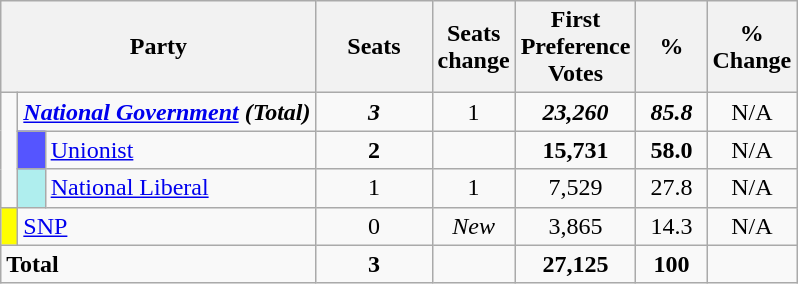<table class="wikitable sortable">
<tr>
<th style="width:200px" colspan=3>Party</th>
<th style="width:70px;">Seats</th>
<th style="width:40px;">Seats change</th>
<th style="width:40px;">First Preference Votes</th>
<th style="width:40px;">%</th>
<th style="width:40px;">% Change</th>
</tr>
<tr>
<td rowspan= 3> </td>
<td colspan=2><strong><em><a href='#'>National Government</a> (Total)</em></strong></td>
<td align=center><strong><em>3</em></strong></td>
<td align=center> 1</td>
<td align=center><strong><em>23,260</em></strong></td>
<td align=center><strong><em>85.8</em></strong></td>
<td align=center>N/A</td>
</tr>
<tr>
<td style="background-color:#5555FF"> </td>
<td><a href='#'>Unionist</a></td>
<td align=center><strong>2</strong></td>
<td align=center></td>
<td align=center><strong>15,731</strong></td>
<td align=center><strong>58.0</strong></td>
<td align=center>N/A</td>
</tr>
<tr>
<td style="background-color:#AFEEEE"> </td>
<td><a href='#'>National Liberal</a></td>
<td align=center>1</td>
<td align=center> 1</td>
<td align=center>7,529</td>
<td align=center>27.8</td>
<td align=center>N/A</td>
</tr>
<tr>
<td style="background-color:#FFFF00"> </td>
<td colspan=2><a href='#'>SNP</a></td>
<td align=center>0</td>
<td align=center><em>New</em></td>
<td align=center>3,865</td>
<td align=center>14.3</td>
<td align=center>N/A</td>
</tr>
<tr>
<td colspan=3><strong>Total</strong></td>
<td align=center><strong>3</strong></td>
<td align=center></td>
<td align=center><strong>27,125</strong></td>
<td align=center><strong>100</strong></td>
<td align=center></td>
</tr>
</table>
